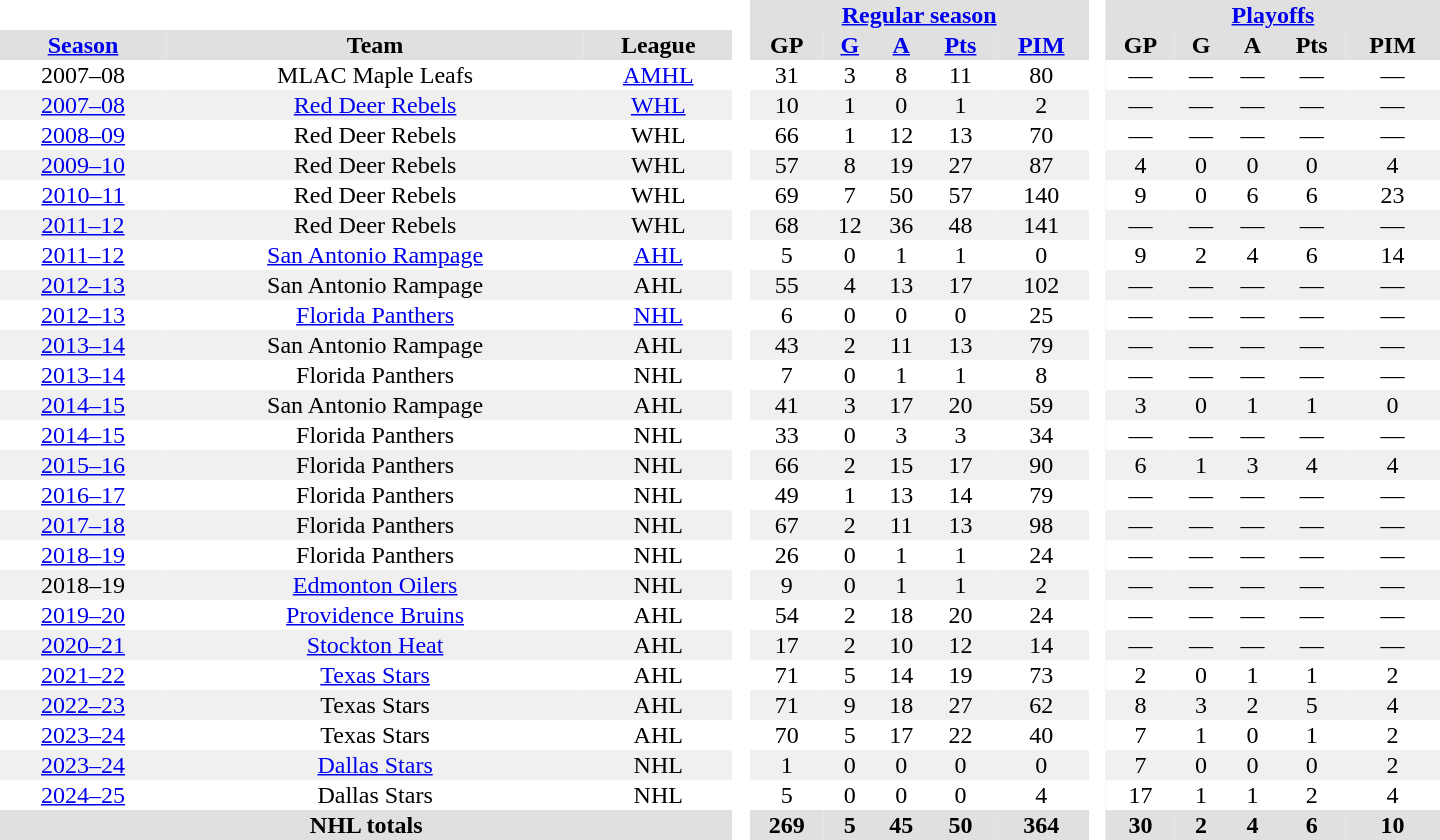<table border="0" cellpadding="1" cellspacing="0" style="text-align:center; width:60em;">
<tr style="background:#e0e0e0;">
<th colspan="3" bgcolor="#ffffff"> </th>
<th rowspan="99" bgcolor="#ffffff"> </th>
<th colspan="5"><a href='#'>Regular season</a></th>
<th rowspan="99" bgcolor="#ffffff"> </th>
<th colspan="5"><a href='#'>Playoffs</a></th>
</tr>
<tr style="background:#e0e0e0;">
<th><a href='#'>Season</a></th>
<th>Team</th>
<th>League</th>
<th>GP</th>
<th><a href='#'>G</a></th>
<th><a href='#'>A</a></th>
<th><a href='#'>Pts</a></th>
<th><a href='#'>PIM</a></th>
<th>GP</th>
<th>G</th>
<th>A</th>
<th>Pts</th>
<th>PIM</th>
</tr>
<tr>
<td>2007–08</td>
<td>MLAC Maple Leafs</td>
<td><a href='#'>AMHL</a></td>
<td>31</td>
<td>3</td>
<td>8</td>
<td>11</td>
<td>80</td>
<td>—</td>
<td>—</td>
<td>—</td>
<td>—</td>
<td>—</td>
</tr>
<tr style="background:#f0f0f0;">
<td><a href='#'>2007–08</a></td>
<td><a href='#'>Red Deer Rebels</a></td>
<td><a href='#'>WHL</a></td>
<td>10</td>
<td>1</td>
<td>0</td>
<td>1</td>
<td>2</td>
<td>—</td>
<td>—</td>
<td>—</td>
<td>—</td>
<td>—</td>
</tr>
<tr>
<td><a href='#'>2008–09</a></td>
<td>Red Deer Rebels</td>
<td>WHL</td>
<td>66</td>
<td>1</td>
<td>12</td>
<td>13</td>
<td>70</td>
<td>—</td>
<td>—</td>
<td>—</td>
<td>—</td>
<td>—</td>
</tr>
<tr style="background:#f0f0f0;">
<td><a href='#'>2009–10</a></td>
<td>Red Deer Rebels</td>
<td>WHL</td>
<td>57</td>
<td>8</td>
<td>19</td>
<td>27</td>
<td>87</td>
<td>4</td>
<td>0</td>
<td>0</td>
<td>0</td>
<td>4</td>
</tr>
<tr>
<td><a href='#'>2010–11</a></td>
<td>Red Deer Rebels</td>
<td>WHL</td>
<td>69</td>
<td>7</td>
<td>50</td>
<td>57</td>
<td>140</td>
<td>9</td>
<td>0</td>
<td>6</td>
<td>6</td>
<td>23</td>
</tr>
<tr style="background:#f0f0f0;">
<td><a href='#'>2011–12</a></td>
<td>Red Deer Rebels</td>
<td>WHL</td>
<td>68</td>
<td>12</td>
<td>36</td>
<td>48</td>
<td>141</td>
<td>—</td>
<td>—</td>
<td>—</td>
<td>—</td>
<td>—</td>
</tr>
<tr>
<td><a href='#'>2011–12</a></td>
<td><a href='#'>San Antonio Rampage</a></td>
<td><a href='#'>AHL</a></td>
<td>5</td>
<td>0</td>
<td>1</td>
<td>1</td>
<td>0</td>
<td>9</td>
<td>2</td>
<td>4</td>
<td>6</td>
<td>14</td>
</tr>
<tr style="background:#f0f0f0;">
<td><a href='#'>2012–13</a></td>
<td>San Antonio Rampage</td>
<td>AHL</td>
<td>55</td>
<td>4</td>
<td>13</td>
<td>17</td>
<td>102</td>
<td>—</td>
<td>—</td>
<td>—</td>
<td>—</td>
<td>—</td>
</tr>
<tr>
<td><a href='#'>2012–13</a></td>
<td><a href='#'>Florida Panthers</a></td>
<td><a href='#'>NHL</a></td>
<td>6</td>
<td>0</td>
<td>0</td>
<td>0</td>
<td>25</td>
<td>—</td>
<td>—</td>
<td>—</td>
<td>—</td>
<td>—</td>
</tr>
<tr style="background:#f0f0f0;">
<td><a href='#'>2013–14</a></td>
<td>San Antonio Rampage</td>
<td>AHL</td>
<td>43</td>
<td>2</td>
<td>11</td>
<td>13</td>
<td>79</td>
<td>—</td>
<td>—</td>
<td>—</td>
<td>—</td>
<td>—</td>
</tr>
<tr>
<td><a href='#'>2013–14</a></td>
<td>Florida Panthers</td>
<td>NHL</td>
<td>7</td>
<td>0</td>
<td>1</td>
<td>1</td>
<td>8</td>
<td>—</td>
<td>—</td>
<td>—</td>
<td>—</td>
<td>—</td>
</tr>
<tr style="background:#f0f0f0;">
<td><a href='#'>2014–15</a></td>
<td>San Antonio Rampage</td>
<td>AHL</td>
<td>41</td>
<td>3</td>
<td>17</td>
<td>20</td>
<td>59</td>
<td>3</td>
<td>0</td>
<td>1</td>
<td>1</td>
<td>0</td>
</tr>
<tr>
<td><a href='#'>2014–15</a></td>
<td>Florida Panthers</td>
<td>NHL</td>
<td>33</td>
<td>0</td>
<td>3</td>
<td>3</td>
<td>34</td>
<td>—</td>
<td>—</td>
<td>—</td>
<td>—</td>
<td>—</td>
</tr>
<tr style="background:#f0f0f0;">
<td><a href='#'>2015–16</a></td>
<td>Florida Panthers</td>
<td>NHL</td>
<td>66</td>
<td>2</td>
<td>15</td>
<td>17</td>
<td>90</td>
<td>6</td>
<td>1</td>
<td>3</td>
<td>4</td>
<td>4</td>
</tr>
<tr>
<td><a href='#'>2016–17</a></td>
<td>Florida Panthers</td>
<td>NHL</td>
<td>49</td>
<td>1</td>
<td>13</td>
<td>14</td>
<td>79</td>
<td>—</td>
<td>—</td>
<td>—</td>
<td>—</td>
<td>—</td>
</tr>
<tr style="background:#f0f0f0;">
<td><a href='#'>2017–18</a></td>
<td>Florida Panthers</td>
<td>NHL</td>
<td>67</td>
<td>2</td>
<td>11</td>
<td>13</td>
<td>98</td>
<td>—</td>
<td>—</td>
<td>—</td>
<td>—</td>
<td>—</td>
</tr>
<tr>
<td><a href='#'>2018–19</a></td>
<td>Florida Panthers</td>
<td>NHL</td>
<td>26</td>
<td>0</td>
<td>1</td>
<td>1</td>
<td>24</td>
<td>—</td>
<td>—</td>
<td>—</td>
<td>—</td>
<td>—</td>
</tr>
<tr style="background:#f0f0f0;">
<td>2018–19</td>
<td><a href='#'>Edmonton Oilers</a></td>
<td>NHL</td>
<td>9</td>
<td>0</td>
<td>1</td>
<td>1</td>
<td>2</td>
<td>—</td>
<td>—</td>
<td>—</td>
<td>—</td>
<td>—</td>
</tr>
<tr>
<td><a href='#'>2019–20</a></td>
<td><a href='#'>Providence Bruins</a></td>
<td>AHL</td>
<td>54</td>
<td>2</td>
<td>18</td>
<td>20</td>
<td>24</td>
<td>—</td>
<td>—</td>
<td>—</td>
<td>—</td>
<td>—</td>
</tr>
<tr style="background:#f0f0f0;">
<td><a href='#'>2020–21</a></td>
<td><a href='#'>Stockton Heat</a></td>
<td>AHL</td>
<td>17</td>
<td>2</td>
<td>10</td>
<td>12</td>
<td>14</td>
<td>—</td>
<td>—</td>
<td>—</td>
<td>—</td>
<td>—</td>
</tr>
<tr>
<td><a href='#'>2021–22</a></td>
<td><a href='#'>Texas Stars</a></td>
<td>AHL</td>
<td>71</td>
<td>5</td>
<td>14</td>
<td>19</td>
<td>73</td>
<td>2</td>
<td>0</td>
<td>1</td>
<td>1</td>
<td>2</td>
</tr>
<tr style="background:#f0f0f0;">
<td><a href='#'>2022–23</a></td>
<td>Texas Stars</td>
<td>AHL</td>
<td>71</td>
<td>9</td>
<td>18</td>
<td>27</td>
<td>62</td>
<td>8</td>
<td>3</td>
<td>2</td>
<td>5</td>
<td>4</td>
</tr>
<tr>
<td><a href='#'>2023–24</a></td>
<td>Texas Stars</td>
<td>AHL</td>
<td>70</td>
<td>5</td>
<td>17</td>
<td>22</td>
<td>40</td>
<td>7</td>
<td>1</td>
<td>0</td>
<td>1</td>
<td>2</td>
</tr>
<tr style="background:#f0f0f0;">
<td><a href='#'>2023–24</a></td>
<td><a href='#'>Dallas Stars</a></td>
<td>NHL</td>
<td>1</td>
<td>0</td>
<td>0</td>
<td>0</td>
<td>0</td>
<td>7</td>
<td>0</td>
<td>0</td>
<td>0</td>
<td>2</td>
</tr>
<tr>
<td><a href='#'>2024–25</a></td>
<td>Dallas Stars</td>
<td>NHL</td>
<td>5</td>
<td>0</td>
<td>0</td>
<td>0</td>
<td>4</td>
<td>17</td>
<td>1</td>
<td>1</td>
<td>2</td>
<td>4</td>
</tr>
<tr bgcolor="#e0e0e0">
<th colspan="3">NHL totals</th>
<th>269</th>
<th>5</th>
<th>45</th>
<th>50</th>
<th>364</th>
<th>30</th>
<th>2</th>
<th>4</th>
<th>6</th>
<th>10</th>
</tr>
</table>
